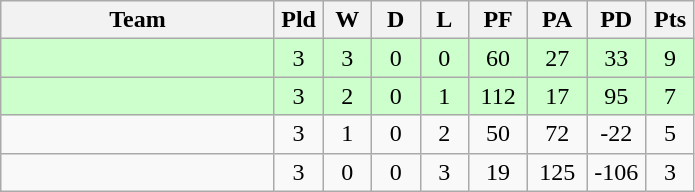<table class="wikitable" style="text-align:center;">
<tr>
<th width=175>Team</th>
<th width=25 abbr="Played">Pld</th>
<th width=25 abbr="Won">W</th>
<th width=25 abbr="Drawn">D</th>
<th width=25 abbr="Lost">L</th>
<th width=32 abbr="Points for">PF</th>
<th width=32 abbr="Points against">PA</th>
<th width=32 abbr="Points difference">PD</th>
<th width=25 abbr="Points">Pts</th>
</tr>
<tr bgcolor="#ccffcc">
<td align=left></td>
<td>3</td>
<td>3</td>
<td>0</td>
<td>0</td>
<td>60</td>
<td>27</td>
<td>33</td>
<td>9</td>
</tr>
<tr bgcolor="#ccffcc">
<td align=left></td>
<td>3</td>
<td>2</td>
<td>0</td>
<td>1</td>
<td>112</td>
<td>17</td>
<td>95</td>
<td>7</td>
</tr>
<tr>
<td align=left></td>
<td>3</td>
<td>1</td>
<td>0</td>
<td>2</td>
<td>50</td>
<td>72</td>
<td>-22</td>
<td>5</td>
</tr>
<tr>
<td align=left></td>
<td>3</td>
<td>0</td>
<td>0</td>
<td>3</td>
<td>19</td>
<td>125</td>
<td>-106</td>
<td>3</td>
</tr>
</table>
